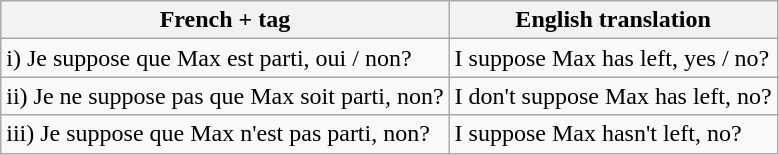<table class="wikitable">
<tr>
<th>French + tag</th>
<th>English translation</th>
</tr>
<tr>
<td>i) Je suppose que Max est parti, oui / non?</td>
<td>I suppose Max has left, yes / no?</td>
</tr>
<tr>
<td>ii) Je ne suppose pas que Max soit parti, non?</td>
<td>I don't suppose Max has left, no?</td>
</tr>
<tr>
<td>iii) Je suppose que Max n'est pas parti, non?</td>
<td>I suppose Max hasn't left, no?</td>
</tr>
</table>
